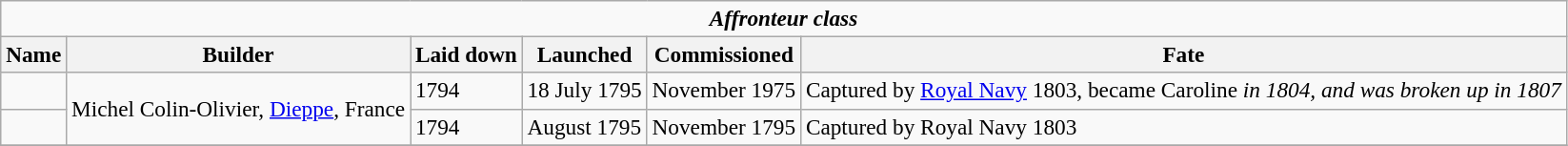<table class="wikitable" style="font-size:97%;">
<tr>
<td colspan=9 align=center><strong><em>Affronteur<em> class<strong></td>
</tr>
<tr>
<th>Name</th>
<th>Builder</th>
<th>Laid down</th>
<th>Launched</th>
<th>Commissioned</th>
<th>Fate</th>
</tr>
<tr>
<td></td>
<td rowspan=2 align=center>Michel Colin-Olivier, <a href='#'>Dieppe</a>, France</td>
<td>1794</td>
<td>18 July 1795</td>
<td>November 1975</td>
<td>Captured by <a href='#'>Royal Navy</a> 1803, became </em>Caroline<em> in 1804, and was broken up in 1807</td>
</tr>
<tr>
<td></td>
<td>1794</td>
<td>August 1795</td>
<td>November 1795</td>
<td>Captured by Royal Navy 1803</td>
</tr>
<tr>
</tr>
</table>
